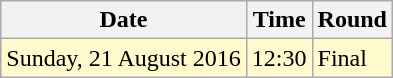<table class="wikitable">
<tr>
<th>Date</th>
<th>Time</th>
<th>Round</th>
</tr>
<tr>
<td style=background:lemonchiffon>Sunday, 21 August 2016</td>
<td style=background:lemonchiffon>12:30</td>
<td style=background:lemonchiffon>Final</td>
</tr>
</table>
